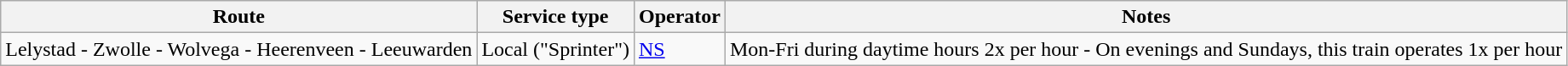<table class="wikitable">
<tr>
<th>Route</th>
<th>Service type</th>
<th>Operator</th>
<th>Notes</th>
</tr>
<tr>
<td>Lelystad - Zwolle - Wolvega - Heerenveen - Leeuwarden</td>
<td>Local ("Sprinter")</td>
<td><a href='#'>NS</a></td>
<td>Mon-Fri during daytime hours 2x per hour - On evenings and Sundays, this train operates 1x per hour</td>
</tr>
</table>
